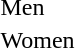<table>
<tr>
<td>Men<br></td>
<td></td>
<td></td>
<td></td>
</tr>
<tr>
<td>Women<br></td>
<td></td>
<td></td>
<td></td>
</tr>
</table>
